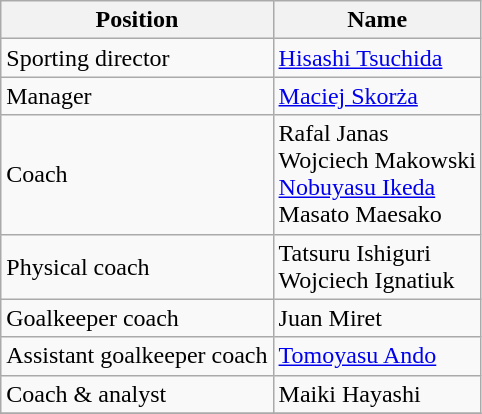<table class="wikitable">
<tr>
<th>Position</th>
<th>Name</th>
</tr>
<tr>
<td>Sporting director</td>
<td> <a href='#'>Hisashi Tsuchida</a></td>
</tr>
<tr>
<td>Manager</td>
<td> <a href='#'>Maciej Skorża</a></td>
</tr>
<tr>
<td>Coach</td>
<td> Rafal Janas <br>  Wojciech Makowski <br>  <a href='#'>Nobuyasu Ikeda</a> <br>  Masato Maesako</td>
</tr>
<tr>
<td>Physical coach</td>
<td> Tatsuru Ishiguri <br>  Wojciech Ignatiuk</td>
</tr>
<tr>
<td>Goalkeeper coach</td>
<td> Juan Miret</td>
</tr>
<tr>
<td>Assistant goalkeeper coach</td>
<td> <a href='#'>Tomoyasu Ando</a></td>
</tr>
<tr>
<td>Coach & analyst</td>
<td> Maiki Hayashi</td>
</tr>
<tr>
</tr>
</table>
